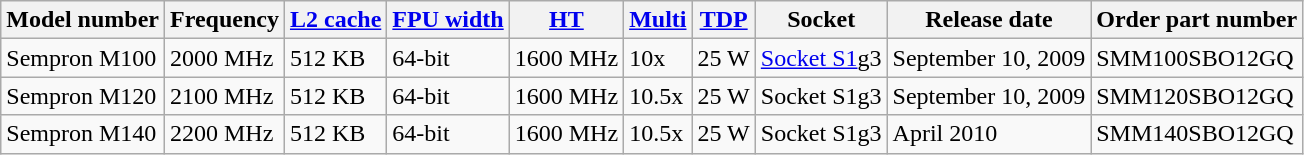<table class="wikitable">
<tr>
<th>Model number</th>
<th>Frequency</th>
<th><a href='#'>L2 cache</a></th>
<th><a href='#'>FPU width</a></th>
<th><a href='#'>HT</a></th>
<th><a href='#'>Multi</a></th>
<th><a href='#'>TDP</a></th>
<th>Socket</th>
<th>Release date</th>
<th>Order part number</th>
</tr>
<tr>
<td>Sempron M100</td>
<td>2000 MHz</td>
<td>512 KB</td>
<td>64-bit</td>
<td>1600 MHz</td>
<td>10x</td>
<td>25 W</td>
<td><a href='#'>Socket S1</a>g3</td>
<td>September 10, 2009</td>
<td>SMM100SBO12GQ</td>
</tr>
<tr>
<td>Sempron M120</td>
<td>2100 MHz</td>
<td>512 KB</td>
<td>64-bit</td>
<td>1600 MHz</td>
<td>10.5x</td>
<td>25 W</td>
<td>Socket S1g3</td>
<td>September 10, 2009</td>
<td>SMM120SBO12GQ</td>
</tr>
<tr>
<td>Sempron M140</td>
<td>2200 MHz</td>
<td>512 KB</td>
<td>64-bit</td>
<td>1600 MHz</td>
<td>10.5x</td>
<td>25 W</td>
<td>Socket S1g3</td>
<td>April 2010</td>
<td>SMM140SBO12GQ</td>
</tr>
</table>
